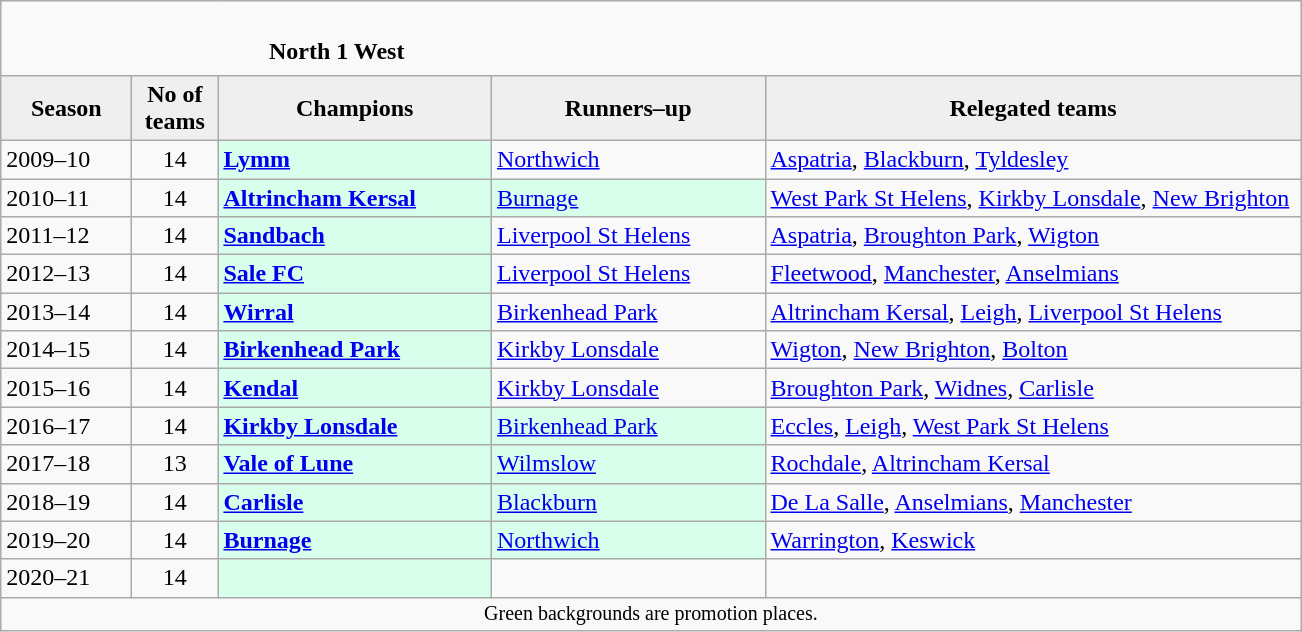<table class="wikitable" style="text-align: left;">
<tr>
<td colspan="11" cellpadding="0" cellspacing="0"><br><table border="0" style="width:100%;" cellpadding="0" cellspacing="0">
<tr>
<td style="width:20%; border:0;"></td>
<td style="border:0;"><strong>North 1 West</strong></td>
<td style="width:20%; border:0;"></td>
</tr>
</table>
</td>
</tr>
<tr>
<th style="background:#efefef; width:80px;">Season</th>
<th style="background:#efefef; width:50px;">No of teams</th>
<th style="background:#efefef; width:175px;">Champions</th>
<th style="background:#efefef; width:175px;">Runners–up</th>
<th style="background:#efefef; width:350px;">Relegated teams</th>
</tr>
<tr align=left>
<td>2009–10</td>
<td style="text-align: center;">14</td>
<td style="background:#d8ffeb;"><strong><a href='#'>Lymm</a></strong></td>
<td><a href='#'>Northwich</a></td>
<td><a href='#'>Aspatria</a>, <a href='#'>Blackburn</a>, <a href='#'>Tyldesley</a></td>
</tr>
<tr>
<td>2010–11</td>
<td style="text-align: center;">14</td>
<td style="background:#d8ffeb;"><strong><a href='#'>Altrincham Kersal</a></strong></td>
<td style="background:#d8ffeb;"><a href='#'>Burnage</a></td>
<td><a href='#'>West Park St Helens</a>, <a href='#'>Kirkby Lonsdale</a>, <a href='#'>New Brighton</a></td>
</tr>
<tr>
<td>2011–12</td>
<td style="text-align: center;">14</td>
<td style="background:#d8ffeb;"><strong><a href='#'>Sandbach</a></strong></td>
<td><a href='#'>Liverpool St Helens</a></td>
<td><a href='#'>Aspatria</a>, <a href='#'>Broughton Park</a>, <a href='#'>Wigton</a></td>
</tr>
<tr>
<td>2012–13</td>
<td style="text-align: center;">14</td>
<td style="background:#d8ffeb;"><strong><a href='#'>Sale FC</a></strong></td>
<td><a href='#'>Liverpool St Helens</a></td>
<td><a href='#'>Fleetwood</a>, <a href='#'>Manchester</a>, <a href='#'>Anselmians</a></td>
</tr>
<tr>
<td>2013–14</td>
<td style="text-align: center;">14</td>
<td style="background:#d8ffeb;"><strong><a href='#'>Wirral</a></strong></td>
<td><a href='#'>Birkenhead Park</a></td>
<td><a href='#'>Altrincham Kersal</a>, <a href='#'>Leigh</a>, <a href='#'>Liverpool St Helens</a></td>
</tr>
<tr>
<td>2014–15</td>
<td style="text-align: center;">14</td>
<td style="background:#d8ffeb;"><strong><a href='#'>Birkenhead Park</a></strong></td>
<td><a href='#'>Kirkby Lonsdale</a></td>
<td><a href='#'>Wigton</a>, <a href='#'>New Brighton</a>, <a href='#'>Bolton</a></td>
</tr>
<tr>
<td>2015–16</td>
<td style="text-align: center;">14</td>
<td style="background:#d8ffeb;"><strong><a href='#'>Kendal</a></strong></td>
<td><a href='#'>Kirkby Lonsdale</a></td>
<td><a href='#'>Broughton Park</a>, <a href='#'>Widnes</a>, <a href='#'>Carlisle</a></td>
</tr>
<tr>
<td>2016–17</td>
<td style="text-align: center;">14</td>
<td style="background:#d8ffeb;"><strong><a href='#'>Kirkby Lonsdale</a></strong></td>
<td style="background:#d8ffeb;"><a href='#'>Birkenhead Park</a></td>
<td><a href='#'>Eccles</a>, <a href='#'>Leigh</a>, <a href='#'>West Park St Helens</a></td>
</tr>
<tr>
<td>2017–18</td>
<td style="text-align: center;">13</td>
<td style="background:#d8ffeb;"><strong><a href='#'>Vale of Lune</a></strong></td>
<td style="background:#d8ffeb;"><a href='#'>Wilmslow</a></td>
<td><a href='#'>Rochdale</a>, <a href='#'>Altrincham Kersal</a></td>
</tr>
<tr>
<td>2018–19</td>
<td style="text-align: center;">14</td>
<td style="background:#d8ffeb;"><strong><a href='#'>Carlisle</a></strong></td>
<td style="background:#d8ffeb;"><a href='#'>Blackburn</a></td>
<td><a href='#'>De La Salle</a>, <a href='#'>Anselmians</a>, <a href='#'>Manchester</a></td>
</tr>
<tr>
<td>2019–20</td>
<td style="text-align: center;">14</td>
<td style="background:#d8ffeb;"><strong><a href='#'>Burnage</a></strong></td>
<td style="background:#d8ffeb;"><a href='#'>Northwich</a></td>
<td><a href='#'>Warrington</a>, <a href='#'>Keswick</a></td>
</tr>
<tr>
<td>2020–21</td>
<td style="text-align: center;">14</td>
<td style="background:#d8ffeb;"></td>
<td></td>
<td></td>
</tr>
<tr>
<td colspan="15"  style="border:0; font-size:smaller; text-align:center;">Green backgrounds are promotion places.</td>
</tr>
</table>
